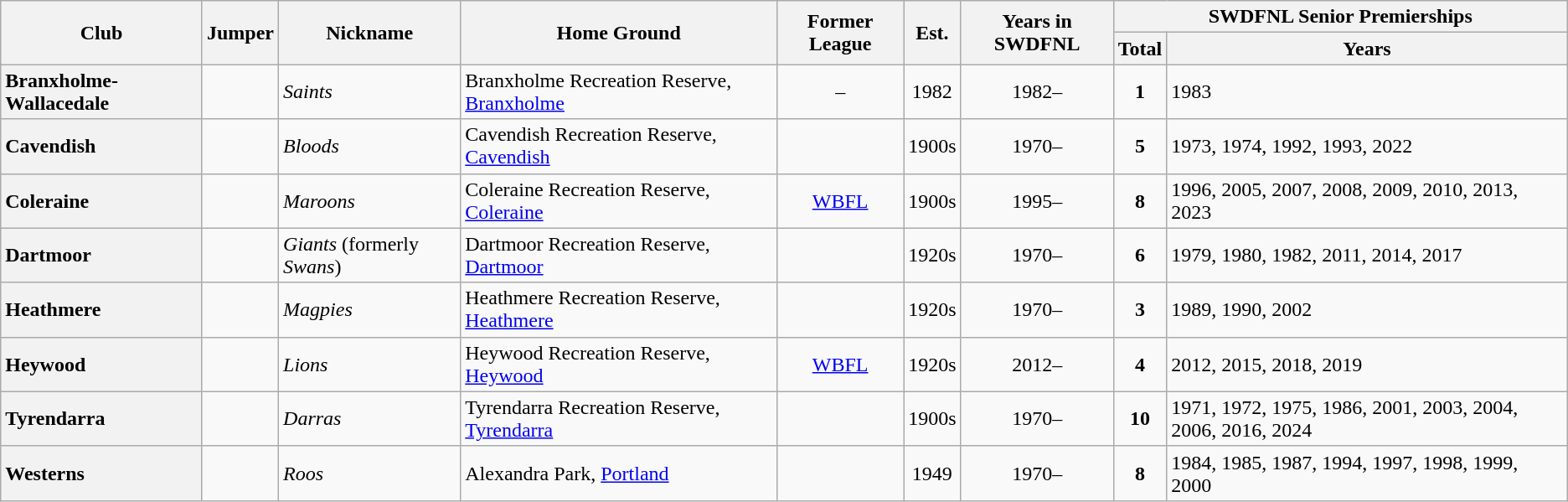<table class="wikitable sortable">
<tr>
<th rowspan="2">Club</th>
<th rowspan="2">Jumper</th>
<th rowspan="2">Nickname</th>
<th rowspan="2">Home Ground</th>
<th rowspan="2">Former League</th>
<th rowspan="2">Est.</th>
<th rowspan="2">Years in SWDFNL</th>
<th colspan="2">SWDFNL Senior Premierships</th>
</tr>
<tr>
<th>Total</th>
<th>Years</th>
</tr>
<tr>
<th style="text-align:left">Branxholme-Wallacedale</th>
<td></td>
<td><em>Saints</em></td>
<td>Branxholme Recreation Reserve, <a href='#'>Branxholme</a></td>
<td style="text-align:center;">–</td>
<td style="text-align:center;">1982</td>
<td style="text-align:center;">1982–</td>
<td style="text-align:center;"><strong>1</strong></td>
<td>1983</td>
</tr>
<tr>
<th style="text-align:left">Cavendish</th>
<td></td>
<td><em>Bloods</em></td>
<td>Cavendish Recreation Reserve, <a href='#'>Cavendish</a></td>
<td style="text-align:center;"></td>
<td style="text-align:center;">1900s</td>
<td style="text-align:center;">1970–</td>
<td style="text-align:center;"><strong>5</strong></td>
<td>1973, 1974, 1992, 1993, 2022</td>
</tr>
<tr>
<th style="text-align:left">Coleraine</th>
<td></td>
<td><em>Maroons</em></td>
<td>Coleraine Recreation Reserve, <a href='#'>Coleraine</a></td>
<td style="text-align:center;"><a href='#'>WBFL</a></td>
<td style="text-align:center;">1900s</td>
<td style="text-align:center;">1995–</td>
<td style="text-align:center;"><strong>8</strong></td>
<td>1996, 2005, 2007, 2008, 2009, 2010, 2013, 2023</td>
</tr>
<tr>
<th style="text-align:left">Dartmoor</th>
<td></td>
<td><em>Giants</em> (formerly <em>Swans</em>)</td>
<td>Dartmoor Recreation Reserve, <a href='#'>Dartmoor</a></td>
<td style="text-align:center;"></td>
<td style="text-align:center;">1920s</td>
<td style="text-align:center;">1970–</td>
<td style="text-align:center;"><strong>6</strong></td>
<td>1979, 1980, 1982, 2011, 2014, 2017</td>
</tr>
<tr>
<th style="text-align:left">Heathmere</th>
<td></td>
<td><em>Magpies</em></td>
<td>Heathmere Recreation Reserve, <a href='#'>Heathmere</a></td>
<td style="text-align:center;"></td>
<td style="text-align:center;">1920s</td>
<td style="text-align:center;">1970–</td>
<td style="text-align:center;"><strong>3</strong></td>
<td>1989, 1990, 2002</td>
</tr>
<tr>
<th style="text-align:left">Heywood</th>
<td></td>
<td><em>Lions</em></td>
<td>Heywood Recreation Reserve, <a href='#'>Heywood</a></td>
<td style="text-align:center;"><a href='#'>WBFL</a></td>
<td style="text-align:center;">1920s</td>
<td style="text-align:center;">2012–</td>
<td style="text-align:center;"><strong>4</strong></td>
<td>2012, 2015, 2018, 2019</td>
</tr>
<tr>
<th style="text-align:left">Tyrendarra</th>
<td></td>
<td><em>Darras</em></td>
<td>Tyrendarra Recreation Reserve, <a href='#'>Tyrendarra</a></td>
<td style="text-align:center;"></td>
<td style="text-align:center;">1900s</td>
<td style="text-align:center;">1970–</td>
<td style="text-align:center;"><strong>10</strong></td>
<td>1971, 1972, 1975, 1986, 2001, 2003, 2004, 2006, 2016, 2024</td>
</tr>
<tr>
<th style="text-align:left">Westerns</th>
<td></td>
<td><em>Roos</em></td>
<td>Alexandra Park, <a href='#'>Portland</a></td>
<td style="text-align:center;"></td>
<td style="text-align:center;">1949</td>
<td style="text-align:center;">1970–</td>
<td style="text-align:center;"><strong>8</strong></td>
<td>1984, 1985, 1987, 1994, 1997, 1998, 1999, 2000</td>
</tr>
</table>
